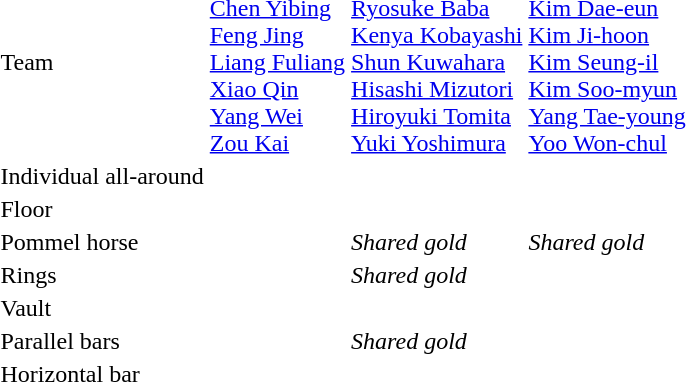<table>
<tr>
<td>Team<br></td>
<td><br><a href='#'>Chen Yibing</a><br><a href='#'>Feng Jing</a><br><a href='#'>Liang Fuliang</a><br><a href='#'>Xiao Qin</a><br><a href='#'>Yang Wei</a><br><a href='#'>Zou Kai</a></td>
<td><br><a href='#'>Ryosuke Baba</a><br><a href='#'>Kenya Kobayashi</a><br><a href='#'>Shun Kuwahara</a><br><a href='#'>Hisashi Mizutori</a><br><a href='#'>Hiroyuki Tomita</a><br><a href='#'>Yuki Yoshimura</a></td>
<td><br><a href='#'>Kim Dae-eun</a><br><a href='#'>Kim Ji-hoon</a><br><a href='#'>Kim Seung-il</a><br><a href='#'>Kim Soo-myun</a><br><a href='#'>Yang Tae-young</a><br><a href='#'>Yoo Won-chul</a></td>
</tr>
<tr>
<td>Individual all-around<br></td>
<td></td>
<td></td>
<td></td>
</tr>
<tr>
<td>Floor<br></td>
<td></td>
<td></td>
<td></td>
</tr>
<tr>
<td rowspan=3>Pommel horse<br></td>
<td></td>
<td rowspan=3><em>Shared gold</em></td>
<td rowspan=3><em>Shared gold</em></td>
</tr>
<tr>
<td></td>
</tr>
<tr>
<td></td>
</tr>
<tr>
<td rowspan=2>Rings<br></td>
<td></td>
<td rowspan=2><em>Shared gold</em></td>
<td rowspan=2></td>
</tr>
<tr>
<td></td>
</tr>
<tr>
<td>Vault<br></td>
<td></td>
<td></td>
<td></td>
</tr>
<tr>
<td rowspan=2>Parallel bars<br></td>
<td></td>
<td rowspan=2><em>Shared gold</em></td>
<td rowspan=2></td>
</tr>
<tr>
<td></td>
</tr>
<tr>
<td>Horizontal bar<br></td>
<td></td>
<td></td>
<td></td>
</tr>
</table>
